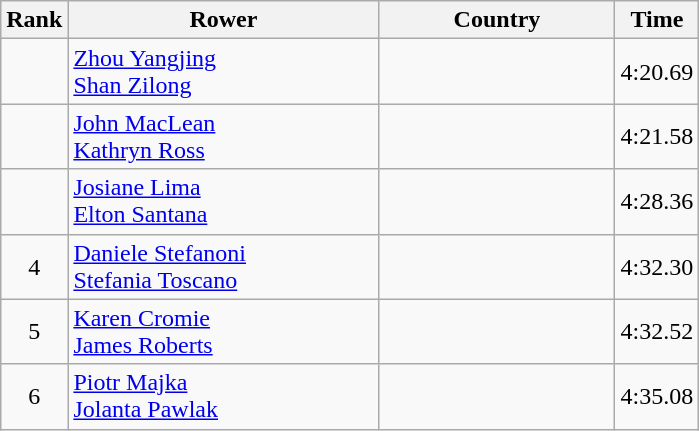<table class="wikitable" style="text-align:center">
<tr>
<th>Rank</th>
<th width=200>Rower</th>
<th width=150>Country</th>
<th width=5em>Time</th>
</tr>
<tr>
<td></td>
<td align=left><a href='#'>Zhou Yangjing</a><br><a href='#'>Shan Zilong</a></td>
<td align=left></td>
<td>4:20.69</td>
</tr>
<tr>
<td></td>
<td align=left><a href='#'>John MacLean</a><br><a href='#'>Kathryn Ross</a></td>
<td align=left></td>
<td>4:21.58</td>
</tr>
<tr>
<td></td>
<td align=left><a href='#'>Josiane Lima</a><br><a href='#'>Elton Santana</a></td>
<td align=left></td>
<td>4:28.36</td>
</tr>
<tr>
<td>4</td>
<td align=left><a href='#'>Daniele Stefanoni</a><br><a href='#'>Stefania Toscano</a></td>
<td align=left></td>
<td>4:32.30</td>
</tr>
<tr>
<td>5</td>
<td align=left><a href='#'>Karen Cromie</a><br><a href='#'>James Roberts</a></td>
<td align=left></td>
<td>4:32.52</td>
</tr>
<tr>
<td>6</td>
<td align=left><a href='#'>Piotr Majka</a><br><a href='#'>Jolanta Pawlak</a></td>
<td align=left></td>
<td>4:35.08</td>
</tr>
</table>
